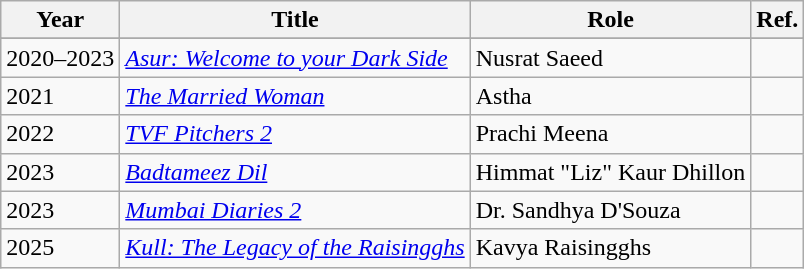<table class="wikitable">
<tr>
<th>Year</th>
<th>Title</th>
<th>Role</th>
<th>Ref.</th>
</tr>
<tr>
</tr>
<tr>
<td>2020–2023</td>
<td><em><a href='#'>Asur: Welcome to your Dark Side</a></em></td>
<td>Nusrat Saeed</td>
<td></td>
</tr>
<tr>
<td>2021</td>
<td><em><a href='#'>The Married Woman</a></em></td>
<td>Astha</td>
<td></td>
</tr>
<tr>
<td>2022</td>
<td><em><a href='#'>TVF Pitchers 2</a></em></td>
<td>Prachi Meena</td>
<td></td>
</tr>
<tr>
<td>2023</td>
<td><em><a href='#'>Badtameez Dil</a></em></td>
<td>Himmat "Liz" Kaur Dhillon</td>
<td></td>
</tr>
<tr>
<td>2023</td>
<td><em><a href='#'>Mumbai Diaries 2</a></em></td>
<td>Dr. Sandhya D'Souza</td>
<td></td>
</tr>
<tr>
<td>2025</td>
<td><em><a href='#'>Kull: The Legacy of the Raisingghs</a></em></td>
<td>Kavya Raisingghs</td>
<td></td>
</tr>
</table>
